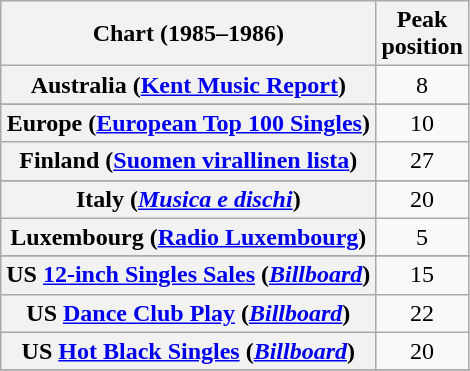<table class="wikitable sortable plainrowheaders" style="text-align:center">
<tr>
<th scope="col">Chart (1985–1986)</th>
<th scope="col">Peak<br>position</th>
</tr>
<tr>
<th scope="row">Australia (<a href='#'>Kent Music Report</a>)</th>
<td>8</td>
</tr>
<tr>
</tr>
<tr>
</tr>
<tr>
<th scope="row">Europe (<a href='#'>European Top 100 Singles</a>)</th>
<td>10</td>
</tr>
<tr>
<th scope="row">Finland (<a href='#'>Suomen virallinen lista</a>)</th>
<td>27</td>
</tr>
<tr>
</tr>
<tr>
<th scope="row">Italy (<em><a href='#'>Musica e dischi</a></em>)</th>
<td>20</td>
</tr>
<tr>
<th scope="row">Luxembourg (<a href='#'>Radio Luxembourg</a>)</th>
<td align="center">5</td>
</tr>
<tr>
</tr>
<tr>
</tr>
<tr>
</tr>
<tr>
</tr>
<tr>
</tr>
<tr>
<th scope="row">US <a href='#'>12-inch Singles Sales</a> (<em><a href='#'>Billboard</a></em>)</th>
<td>15</td>
</tr>
<tr>
<th scope="row">US <a href='#'>Dance Club Play</a> (<em><a href='#'>Billboard</a></em>)</th>
<td>22</td>
</tr>
<tr>
<th scope="row">US <a href='#'>Hot Black Singles</a> (<em><a href='#'>Billboard</a></em>)</th>
<td>20</td>
</tr>
<tr>
</tr>
</table>
